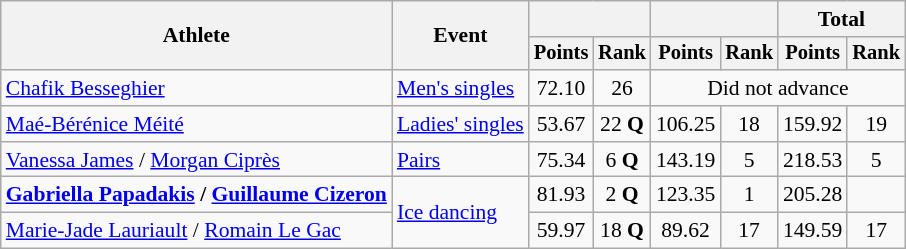<table class="wikitable" style="font-size:90%">
<tr>
<th rowspan="2">Athlete</th>
<th rowspan="2">Event</th>
<th colspan="2"></th>
<th colspan="2"></th>
<th colspan="2">Total</th>
</tr>
<tr style="font-size:95%">
<th>Points</th>
<th>Rank</th>
<th>Points</th>
<th>Rank</th>
<th>Points</th>
<th>Rank</th>
</tr>
<tr align=center>
<td align=left><a href='#'>Chafik Besseghier</a></td>
<td align=left><a href='#'>Men's singles</a></td>
<td>72.10</td>
<td>26</td>
<td colspan=4>Did not advance</td>
</tr>
<tr align=center>
<td align=left><a href='#'>Maé-Bérénice Méité</a></td>
<td align=left><a href='#'>Ladies' singles</a></td>
<td>53.67</td>
<td>22 <strong>Q</strong></td>
<td>106.25</td>
<td>18</td>
<td>159.92</td>
<td>19</td>
</tr>
<tr align=center>
<td align=left><a href='#'>Vanessa James</a> / <a href='#'>Morgan Ciprès</a></td>
<td align=left><a href='#'>Pairs</a></td>
<td>75.34</td>
<td>6 <strong>Q</strong></td>
<td>143.19</td>
<td>5</td>
<td>218.53</td>
<td>5</td>
</tr>
<tr align=center>
<td align=left><strong><a href='#'>Gabriella Papadakis</a> / <a href='#'>Guillaume Cizeron</a></strong></td>
<td align=left rowspan="2"><a href='#'>Ice dancing</a></td>
<td>81.93</td>
<td>2 <strong>Q</strong></td>
<td>123.35</td>
<td>1</td>
<td>205.28</td>
<td></td>
</tr>
<tr align=center>
<td align=left><a href='#'>Marie-Jade Lauriault</a> / <a href='#'>Romain Le Gac</a></td>
<td>59.97</td>
<td>18 <strong>Q</strong></td>
<td>89.62</td>
<td>17</td>
<td>149.59</td>
<td>17</td>
</tr>
</table>
